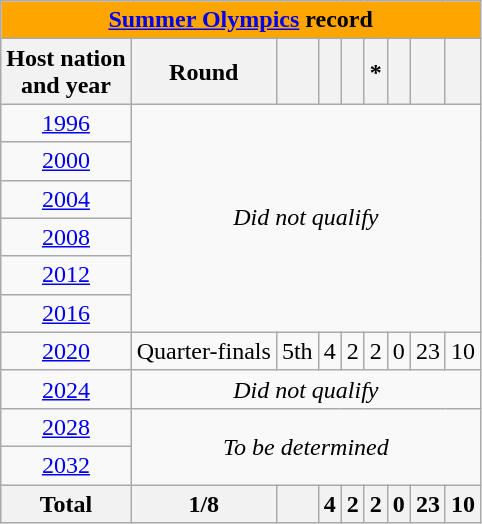<table class="wikitable" style="text-align: center;">
<tr>
<th style="color: black; background: orange;" colspan=9> <a href='#'>Summer Olympics</a> record</th>
</tr>
<tr>
<th>Host nation<br>and year</th>
<th>Round</th>
<th></th>
<th></th>
<th></th>
<th>*</th>
<th></th>
<th></th>
<th></th>
</tr>
<tr>
<td> <a href='#'>1996</a></td>
<td colspan=8 rowspan=6><em>Did not qualify</em></td>
</tr>
<tr>
<td> <a href='#'>2000</a></td>
</tr>
<tr>
<td> <a href='#'>2004</a></td>
</tr>
<tr>
<td> <a href='#'>2008</a></td>
</tr>
<tr>
<td> <a href='#'>2012</a></td>
</tr>
<tr>
<td> <a href='#'>2016</a></td>
</tr>
<tr>
<td> <a href='#'>2020</a></td>
<td>Quarter-finals</td>
<td>5th</td>
<td>4</td>
<td>2</td>
<td>2</td>
<td>0</td>
<td>23</td>
<td>10</td>
</tr>
<tr>
<td> <a href='#'>2024</a></td>
<td colspan="8" rowspan="1"><em>Did not qualify</em></td>
</tr>
<tr>
<td> <a href='#'>2028</a></td>
<td colspan="8" rowspan="2"><em>To be determined</em></td>
</tr>
<tr>
<td> <a href='#'>2032</a></td>
</tr>
<tr>
<th>Total</th>
<th>1/8</th>
<th></th>
<th>4</th>
<th>2</th>
<th>2</th>
<th>0</th>
<th>23</th>
<th>10</th>
</tr>
</table>
